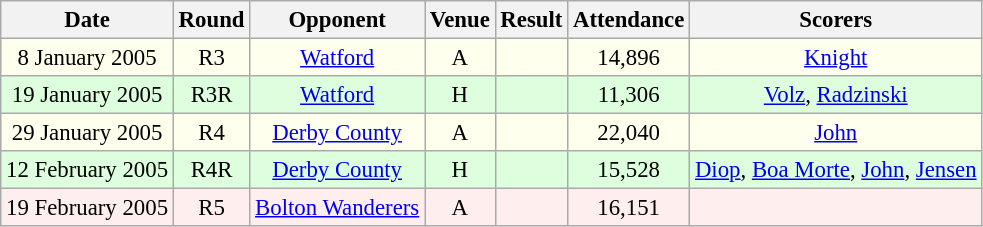<table class="wikitable sortable" style="font-size:95%; text-align:center">
<tr>
<th>Date</th>
<th>Round</th>
<th>Opponent</th>
<th>Venue</th>
<th>Result</th>
<th>Attendance</th>
<th>Scorers</th>
</tr>
<tr bgcolor = "#FFFFEE">
<td>8 January 2005</td>
<td>R3</td>
<td><a href='#'>Watford</a></td>
<td>A</td>
<td></td>
<td>14,896</td>
<td><a href='#'>Knight</a></td>
</tr>
<tr bgcolor = "#ddffdd">
<td>19 January 2005</td>
<td>R3R</td>
<td><a href='#'>Watford</a></td>
<td>H</td>
<td></td>
<td>11,306</td>
<td><a href='#'>Volz</a>, <a href='#'>Radzinski</a></td>
</tr>
<tr bgcolor = "#FFFFEE">
<td>29 January 2005</td>
<td>R4</td>
<td><a href='#'>Derby County</a></td>
<td>A</td>
<td></td>
<td>22,040</td>
<td><a href='#'>John</a></td>
</tr>
<tr bgcolor = "#ddffdd">
<td>12 February 2005</td>
<td>R4R</td>
<td><a href='#'>Derby County</a></td>
<td>H</td>
<td></td>
<td>15,528</td>
<td><a href='#'>Diop</a>, <a href='#'>Boa Morte</a>, <a href='#'>John</a>, <a href='#'>Jensen</a></td>
</tr>
<tr bgcolor = "#FFEEEE">
<td>19 February 2005</td>
<td>R5</td>
<td><a href='#'>Bolton Wanderers</a></td>
<td>A</td>
<td></td>
<td>16,151</td>
<td></td>
</tr>
</table>
